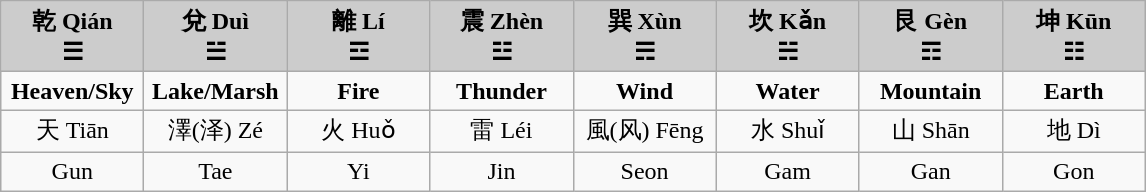<table class="wikitable" style="text-align:center;margin-bottom:2em;">
<tr>
<th style="width:5.5em;background-color:#CCCCCC">乾 Qián<br><span>☰</span></th>
<th style="width:5.5em;background-color:#CCCCCC">兌 Duì<br><span>☱</span></th>
<th style="width:5.5em;background-color:#CCCCCC">離 Lí<br><span>☲</span></th>
<th style="width:5.5em;background-color:#CCCCCC">震 Zhèn<br><span>☳</span></th>
<th style="width:5.5em;background-color:#CCCCCC">巽 Xùn<br><span>☴</span></th>
<th style="width:5.5em;background-color:#CCCCCC">坎 Kǎn<br><span>☵</span></th>
<th style="width:5.5em;background-color:#CCCCCC">艮 Gèn<br><span>☶</span></th>
<th style="width:5.5em;background-color:#CCCCCC">坤 Kūn<br><span>☷</span></th>
</tr>
<tr>
<td><strong>Heaven/Sky</strong></td>
<td><strong>Lake/Marsh</strong></td>
<td><strong>Fire</strong></td>
<td><strong>Thunder</strong></td>
<td><strong>Wind</strong></td>
<td><strong>Water</strong></td>
<td><strong>Mountain</strong></td>
<td><strong>Earth</strong></td>
</tr>
<tr>
<td><span>天 Tiān</span></td>
<td><span>澤(泽) Zé</span></td>
<td><span>火 Huǒ</span></td>
<td><span>雷 Léi</span></td>
<td><span>風(风) Fēng</span></td>
<td><span>水 Shuǐ</span></td>
<td><span>山 Shān</span></td>
<td><span>地 Dì</span></td>
</tr>
<tr>
<td>Gun</td>
<td>Tae</td>
<td>Yi</td>
<td>Jin</td>
<td>Seon</td>
<td>Gam</td>
<td>Gan</td>
<td>Gon</td>
</tr>
</table>
